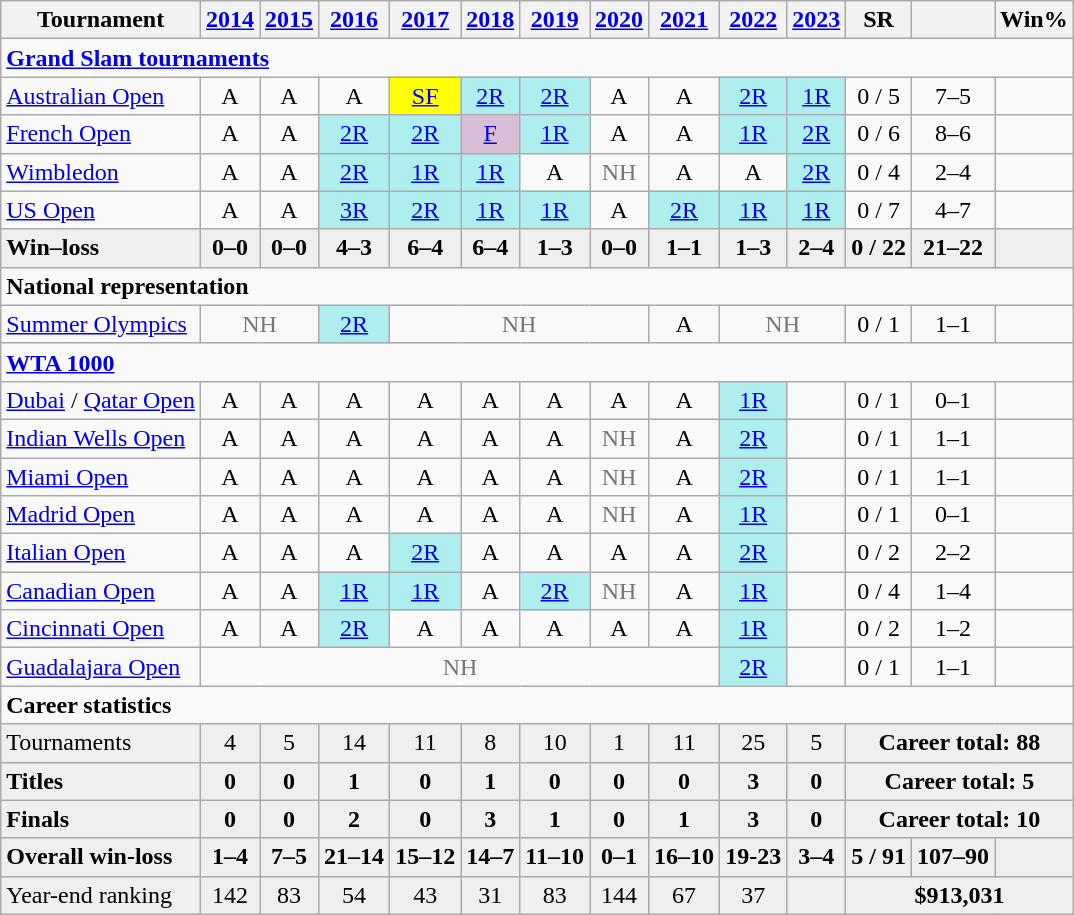<table class=wikitable style="text-align:center;">
<tr>
<th>Tournament</th>
<th><a href='#'>2014</a></th>
<th><a href='#'>2015</a></th>
<th><a href='#'>2016</a></th>
<th><a href='#'>2017</a></th>
<th><a href='#'>2018</a></th>
<th><a href='#'>2019</a></th>
<th><a href='#'>2020</a></th>
<th><a href='#'>2021</a></th>
<th><a href='#'>2022</a></th>
<th><a href='#'>2023</a></th>
<th>SR</th>
<th></th>
<th>Win%</th>
</tr>
<tr>
<td colspan="14" align="left"><strong><a href='#'>Grand Slam tournaments</a></strong></td>
</tr>
<tr>
<td align=left><a href='#'>Australian Open</a></td>
<td>A</td>
<td>A</td>
<td>A</td>
<td bgcolor=yellow><a href='#'>SF</a></td>
<td bgcolor=afeeee><a href='#'>2R</a></td>
<td bgcolor=afeeee><a href='#'>2R</a></td>
<td>A</td>
<td>A</td>
<td bgcolor=afeeee><a href='#'>2R</a></td>
<td bgcolor=afeeee><a href='#'>1R</a></td>
<td>0 / 5</td>
<td>7–5</td>
<td></td>
</tr>
<tr>
<td align=left><a href='#'>French Open</a></td>
<td>A</td>
<td>A</td>
<td bgcolor=afeeee><a href='#'>2R</a></td>
<td bgcolor=afeeee><a href='#'>2R</a></td>
<td bgcolor=thistle><a href='#'>F</a></td>
<td bgcolor=afeeee><a href='#'>1R</a></td>
<td>A</td>
<td>A</td>
<td bgcolor=afeeee><a href='#'>1R</a></td>
<td bgcolor=afeeee><a href='#'>2R</a></td>
<td>0 / 6</td>
<td>8–6</td>
<td></td>
</tr>
<tr>
<td align=left><a href='#'>Wimbledon</a></td>
<td>A</td>
<td>A</td>
<td bgcolor=afeeee><a href='#'>2R</a></td>
<td bgcolor=afeeee><a href='#'>1R</a></td>
<td bgcolor=afeeee><a href='#'>1R</a></td>
<td>A</td>
<td style="color:#767676;">NH</td>
<td>A</td>
<td>A</td>
<td bgcolor=afeeee><a href='#'>2R</a></td>
<td>0 / 4</td>
<td>2–4</td>
<td></td>
</tr>
<tr>
<td align=left><a href='#'>US Open</a></td>
<td>A</td>
<td>A</td>
<td bgcolor=afeeee><a href='#'>3R</a></td>
<td bgcolor=afeeee><a href='#'>2R</a></td>
<td bgcolor=afeeee><a href='#'>1R</a></td>
<td bgcolor=afeeee><a href='#'>1R</a></td>
<td>A</td>
<td bgcolor=afeeee><a href='#'>2R</a></td>
<td bgcolor=afeeee><a href='#'>1R</a></td>
<td bgcolor=afeeee><a href='#'>1R</a></td>
<td>0 / 7</td>
<td>4–7</td>
<td></td>
</tr>
<tr style="background:#efefef;font-weight:bold;">
<td align=left>Win–loss</td>
<td>0–0</td>
<td>0–0</td>
<td>4–3</td>
<td>6–4</td>
<td>6–4</td>
<td>1–3</td>
<td>0–0</td>
<td>1–1</td>
<td>1–3</td>
<td>2–4</td>
<td>0 / 22</td>
<td>21–22</td>
<td></td>
</tr>
<tr>
<td colspan="14" align="left"><strong>National representation</strong></td>
</tr>
<tr>
<td align=left><a href='#'>Summer Olympics</a></td>
<td colspan="2" style="color:#767676;">NH</td>
<td bgcolor=afeeee><a href='#'>2R</a></td>
<td colspan="4" style="color:#767676;">NH</td>
<td>A</td>
<td colspan="2" style="color:#767676;">NH</td>
<td>0 / 1</td>
<td>1–1</td>
<td></td>
</tr>
<tr>
<td colspan="14" align="left"><strong><a href='#'>WTA 1000</a></strong></td>
</tr>
<tr>
<td align=left><a href='#'>Dubai</a> / <a href='#'>Qatar Open</a></td>
<td>A</td>
<td>A</td>
<td>A</td>
<td>A</td>
<td>A</td>
<td>A</td>
<td>A</td>
<td>A</td>
<td bgcolor=afeeee><a href='#'>1R</a></td>
<td></td>
<td>0 / 1</td>
<td>0–1</td>
<td></td>
</tr>
<tr>
<td align=left><a href='#'>Indian Wells Open</a></td>
<td>A</td>
<td>A</td>
<td>A</td>
<td>A</td>
<td>A</td>
<td>A</td>
<td style=color:#767676>NH</td>
<td>A</td>
<td bgcolor=afeeee><a href='#'>2R</a></td>
<td></td>
<td>0 / 1</td>
<td>1–1</td>
<td></td>
</tr>
<tr>
<td align=left><a href='#'>Miami Open</a></td>
<td>A</td>
<td>A</td>
<td>A</td>
<td>A</td>
<td>A</td>
<td>A</td>
<td style=color:#767676>NH</td>
<td>A</td>
<td bgcolor=afeeee><a href='#'>2R</a></td>
<td></td>
<td>0 / 1</td>
<td>1–1</td>
<td></td>
</tr>
<tr>
<td align=left><a href='#'>Madrid Open</a></td>
<td>A</td>
<td>A</td>
<td>A</td>
<td>A</td>
<td>A</td>
<td>A</td>
<td style=color:#767676>NH</td>
<td>A</td>
<td bgcolor=afeeee><a href='#'>1R</a></td>
<td></td>
<td>0 / 1</td>
<td>0–1</td>
<td></td>
</tr>
<tr>
<td align=left><a href='#'>Italian Open</a></td>
<td>A</td>
<td>A</td>
<td>A</td>
<td bgcolor=afeeee><a href='#'>2R</a></td>
<td>A</td>
<td>A</td>
<td>A</td>
<td>A</td>
<td bgcolor=afeeee><a href='#'>2R</a></td>
<td></td>
<td>0 / 2</td>
<td>2–2</td>
<td></td>
</tr>
<tr>
<td align=left><a href='#'>Canadian Open</a></td>
<td>A</td>
<td>A</td>
<td bgcolor=afeeee><a href='#'>1R</a></td>
<td bgcolor=afeeee><a href='#'>1R</a></td>
<td>A</td>
<td bgcolor=afeeee><a href='#'>2R</a></td>
<td style="color:#767676;">NH</td>
<td>A</td>
<td bgcolor="afeeee"><a href='#'>1R</a></td>
<td></td>
<td>0 / 4</td>
<td>1–4</td>
<td></td>
</tr>
<tr>
<td align=left><a href='#'>Cincinnati Open</a></td>
<td>A</td>
<td>A</td>
<td bgcolor=afeeee><a href='#'>2R</a></td>
<td>A</td>
<td>A</td>
<td>A</td>
<td>A</td>
<td>A</td>
<td bgcolor=afeeee><a href='#'>1R</a></td>
<td></td>
<td>0 / 2</td>
<td>1–2</td>
<td></td>
</tr>
<tr>
<td align="left"><a href='#'>Guadalajara Open</a></td>
<td colspan="8" style="color:#767676;">NH</td>
<td bgcolor=afeeee><a href='#'>2R</a></td>
<td></td>
<td>0 / 1</td>
<td>1–1</td>
<td></td>
</tr>
<tr>
<td colspan="14" align="left"><strong>Career statistics</strong></td>
</tr>
<tr bgcolor=efefef>
<td align=left>Tournaments</td>
<td>4</td>
<td>5</td>
<td>14</td>
<td>11</td>
<td>8</td>
<td>10</td>
<td>1</td>
<td>11</td>
<td>25</td>
<td>5</td>
<td colspan="3"><strong>Career total: 88</strong></td>
</tr>
<tr style="background:#efefef; font-weight:bold;">
<td align=left>Titles</td>
<td>0</td>
<td>0</td>
<td>1</td>
<td>0</td>
<td>1</td>
<td>0</td>
<td>0</td>
<td>0</td>
<td>3</td>
<td>0</td>
<td colspan="3">Career total: 5</td>
</tr>
<tr style="background:#efefef; font-weight:bold;">
<td align=left>Finals</td>
<td>0</td>
<td>0</td>
<td>2</td>
<td>0</td>
<td>3</td>
<td>1</td>
<td>0</td>
<td>1</td>
<td>3</td>
<td>0</td>
<td colspan="3">Career total: 10</td>
</tr>
<tr style="background:#efefef; font-weight:bold;">
<td align=left>Overall win-loss</td>
<td>1–4</td>
<td>7–5</td>
<td>21–14</td>
<td>15–12</td>
<td>14–7</td>
<td>11–10</td>
<td>0–1</td>
<td>16–10</td>
<td>19-23</td>
<td>3–4</td>
<td>5 / 91</td>
<td>107–90</td>
<td></td>
</tr>
<tr bgcolor=efefef>
<td align=left>Year-end ranking</td>
<td>142</td>
<td>83</td>
<td>54</td>
<td>43</td>
<td>31</td>
<td>83</td>
<td>144</td>
<td>67</td>
<td>37</td>
<td></td>
<td colspan="3"><strong>$913,031</strong></td>
</tr>
</table>
